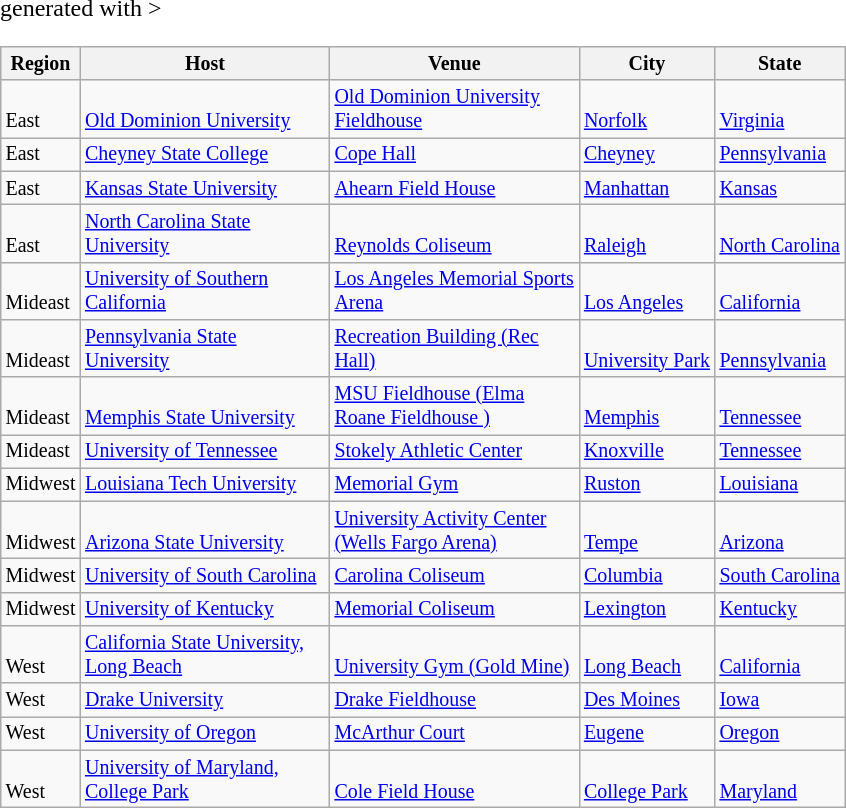<table class="wikitable sortable" <hiddentext>generated with  >
<tr style="font-size:10pt;font-weight:bold"  valign="bottom">
<th>Region</th>
<th width="160">Host</th>
<th width="160">Venue</th>
<th>City</th>
<th>State</th>
</tr>
<tr style="font-size:10pt"  valign="bottom">
<td height="14">East</td>
<td><a href='#'>Old Dominion University</a></td>
<td><a href='#'>Old Dominion University Fieldhouse</a></td>
<td><a href='#'>Norfolk</a></td>
<td><a href='#'>Virginia</a></td>
</tr>
<tr style="font-size:10pt"  valign="bottom">
<td height="14">East</td>
<td><a href='#'>Cheyney State College</a></td>
<td><a href='#'>Cope Hall</a></td>
<td><a href='#'>Cheyney</a></td>
<td><a href='#'>Pennsylvania</a></td>
</tr>
<tr style="font-size:10pt"  valign="bottom">
<td height="14">East</td>
<td><a href='#'>Kansas State University</a></td>
<td><a href='#'>Ahearn Field House</a></td>
<td><a href='#'>Manhattan</a></td>
<td><a href='#'>Kansas</a></td>
</tr>
<tr style="font-size:10pt"  valign="bottom">
<td height="14">East</td>
<td><a href='#'>North Carolina State University</a></td>
<td><a href='#'>Reynolds Coliseum</a></td>
<td><a href='#'>Raleigh</a></td>
<td><a href='#'>North Carolina</a></td>
</tr>
<tr style="font-size:10pt"  valign="bottom">
<td height="14">Mideast</td>
<td><a href='#'>University of Southern California</a></td>
<td><a href='#'>Los Angeles Memorial Sports Arena</a></td>
<td><a href='#'>Los Angeles</a></td>
<td><a href='#'>California</a></td>
</tr>
<tr style="font-size:10pt"  valign="bottom">
<td height="14">Mideast</td>
<td><a href='#'>Pennsylvania State University</a></td>
<td><a href='#'>Recreation Building (Rec Hall)</a></td>
<td><a href='#'>University Park</a></td>
<td><a href='#'>Pennsylvania</a></td>
</tr>
<tr style="font-size:10pt"  valign="bottom">
<td height="14">Mideast</td>
<td><a href='#'>Memphis State University</a></td>
<td><a href='#'>MSU Fieldhouse (Elma Roane Fieldhouse )</a></td>
<td><a href='#'>Memphis</a></td>
<td><a href='#'>Tennessee</a></td>
</tr>
<tr style="font-size:10pt"  valign="bottom">
<td height="14">Mideast</td>
<td><a href='#'>University of Tennessee</a></td>
<td><a href='#'>Stokely Athletic Center</a></td>
<td><a href='#'>Knoxville</a></td>
<td><a href='#'>Tennessee</a></td>
</tr>
<tr style="font-size:10pt"  valign="bottom">
<td height="14">Midwest</td>
<td><a href='#'>Louisiana Tech University</a></td>
<td><a href='#'>Memorial Gym</a></td>
<td><a href='#'>Ruston</a></td>
<td><a href='#'>Louisiana</a></td>
</tr>
<tr style="font-size:10pt"  valign="bottom">
<td height="14">Midwest</td>
<td><a href='#'>Arizona State University</a></td>
<td><a href='#'>University Activity Center (Wells Fargo Arena)</a></td>
<td><a href='#'>Tempe</a></td>
<td><a href='#'>Arizona</a></td>
</tr>
<tr style="font-size:10pt"  valign="bottom">
<td height="14">Midwest</td>
<td><a href='#'>University of South Carolina</a></td>
<td><a href='#'>Carolina Coliseum</a></td>
<td><a href='#'>Columbia</a></td>
<td><a href='#'>South Carolina</a></td>
</tr>
<tr style="font-size:10pt"  valign="bottom">
<td height="14">Midwest</td>
<td><a href='#'>University of Kentucky</a></td>
<td><a href='#'>Memorial Coliseum</a></td>
<td><a href='#'>Lexington</a></td>
<td><a href='#'>Kentucky</a></td>
</tr>
<tr style="font-size:10pt"  valign="bottom">
<td height="14">West</td>
<td><a href='#'>California State University, Long Beach</a></td>
<td><a href='#'>University Gym (Gold Mine)</a></td>
<td><a href='#'>Long Beach</a></td>
<td><a href='#'>California</a></td>
</tr>
<tr style="font-size:10pt"  valign="bottom">
<td height="14">West</td>
<td><a href='#'>Drake University</a></td>
<td><a href='#'>Drake Fieldhouse</a></td>
<td><a href='#'>Des Moines</a></td>
<td><a href='#'>Iowa</a></td>
</tr>
<tr style="font-size:10pt"  valign="bottom">
<td height="14">West</td>
<td><a href='#'>University of Oregon</a></td>
<td><a href='#'>McArthur Court</a></td>
<td><a href='#'>Eugene</a></td>
<td><a href='#'>Oregon</a></td>
</tr>
<tr style="font-size:10pt"  valign="bottom">
<td height="14">West</td>
<td><a href='#'>University of Maryland, College Park</a></td>
<td><a href='#'>Cole Field House</a></td>
<td><a href='#'>College Park</a></td>
<td><a href='#'>Maryland</a></td>
</tr>
</table>
